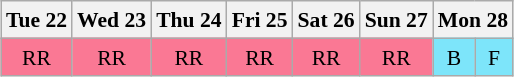<table class="wikitable" style="margin:0.5em auto; font-size:90%; line-height:1.25em; text-align:center">
<tr>
<th>Tue 22</th>
<th>Wed 23</th>
<th>Thu 24</th>
<th>Fri 25</th>
<th>Sat 26</th>
<th>Sun 27</th>
<th colspan="2">Mon 28</th>
</tr>
<tr>
<td bgcolor="#FA7894">RR</td>
<td bgcolor="#FA7894">RR</td>
<td bgcolor="#FA7894">RR</td>
<td bgcolor="#FA7894">RR</td>
<td bgcolor="#FA7894">RR</td>
<td bgcolor="#FA7894">RR</td>
<td bgcolor="#7DE5FA">B</td>
<td bgcolor="#7DE5FA">F</td>
</tr>
</table>
